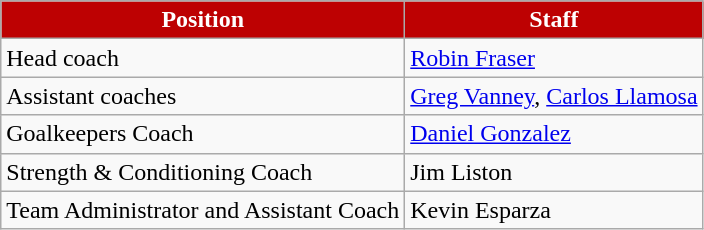<table class="wikitable">
<tr>
<th style="background:#BD0102; color:white; text-align:center;">Position</th>
<th style="background:#BD0102; color:white; text-align:center;">Staff</th>
</tr>
<tr>
<td>Head coach</td>
<td><a href='#'>Robin Fraser</a></td>
</tr>
<tr>
<td>Assistant coaches</td>
<td><a href='#'>Greg Vanney</a>, <a href='#'>Carlos Llamosa</a></td>
</tr>
<tr>
<td>Goalkeepers Coach</td>
<td><a href='#'>Daniel Gonzalez</a></td>
</tr>
<tr>
<td>Strength & Conditioning Coach</td>
<td>Jim Liston</td>
</tr>
<tr>
<td>Team Administrator and Assistant Coach</td>
<td>Kevin Esparza</td>
</tr>
</table>
